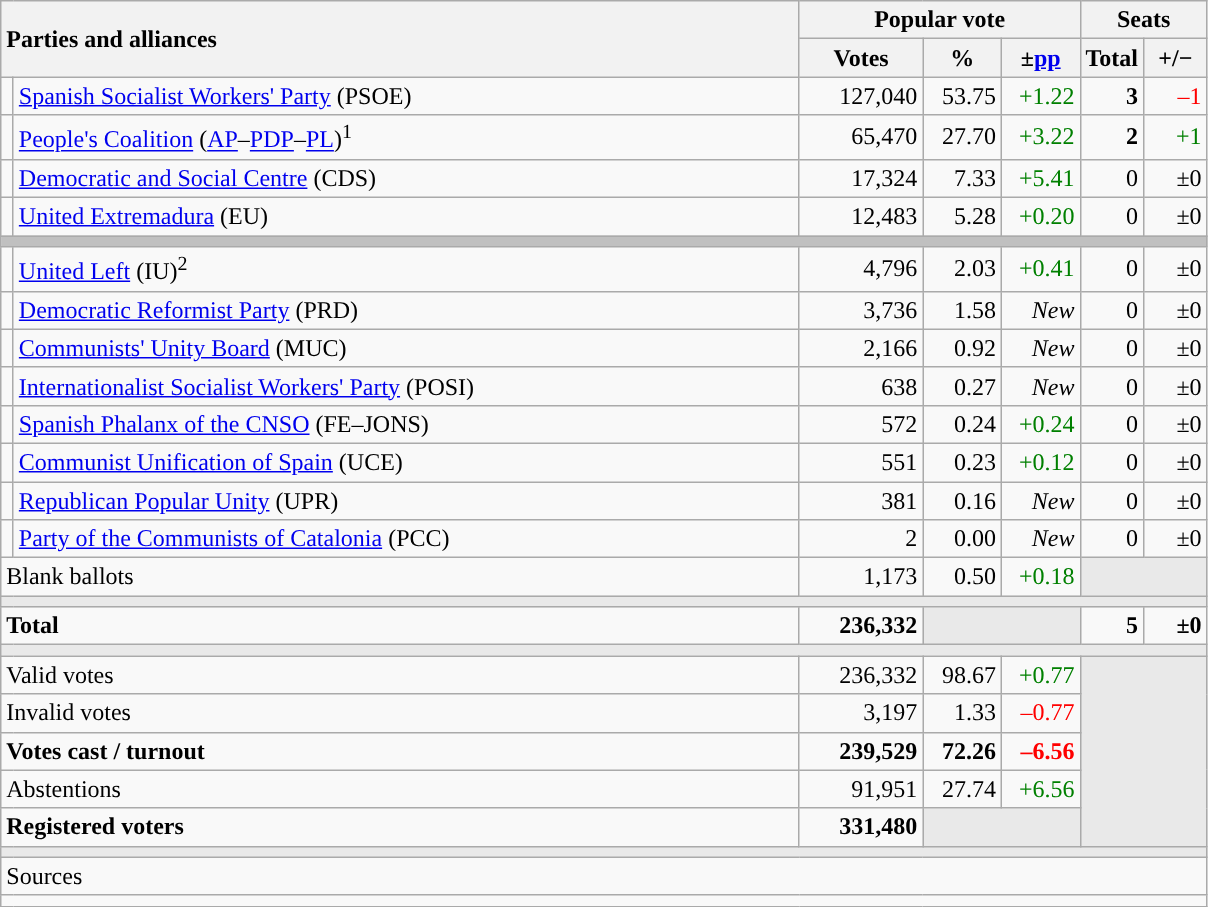<table class="wikitable" style="text-align:right;">
<tr>
<th style="text-align:left;" rowspan="2" colspan="2" width="525">Parties and alliances</th>
<th colspan="3">Popular vote</th>
<th colspan="2">Seats</th>
</tr>
<tr>
<th width="75">Votes</th>
<th width="45">%</th>
<th width="45">±<a href='#'>pp</a></th>
<th width="35">Total</th>
<th width="35">+/−</th>
</tr>
<tr>
<td width="1" style="color:inherit;background:"></td>
<td align="left"><a href='#'>Spanish Socialist Workers' Party</a> (PSOE)</td>
<td>127,040</td>
<td>53.75</td>
<td style="color:green;">+1.22</td>
<td><strong>3</strong></td>
<td style="color:red;">–1</td>
</tr>
<tr>
<td style="color:inherit;background:"></td>
<td align="left"><a href='#'>People's Coalition</a> (<a href='#'>AP</a>–<a href='#'>PDP</a>–<a href='#'>PL</a>)<sup>1</sup></td>
<td>65,470</td>
<td>27.70</td>
<td style="color:green;">+3.22</td>
<td><strong>2</strong></td>
<td style="color:green;">+1</td>
</tr>
<tr>
<td style="color:inherit;background:"></td>
<td align="left"><a href='#'>Democratic and Social Centre</a> (CDS)</td>
<td>17,324</td>
<td>7.33</td>
<td style="color:green;">+5.41</td>
<td>0</td>
<td>±0</td>
</tr>
<tr>
<td style="color:inherit;background:"></td>
<td align="left"><a href='#'>United Extremadura</a> (EU)</td>
<td>12,483</td>
<td>5.28</td>
<td style="color:green;">+0.20</td>
<td>0</td>
<td>±0</td>
</tr>
<tr>
<td colspan="7" bgcolor="#C0C0C0"></td>
</tr>
<tr>
<td style="color:inherit;background:"></td>
<td align="left"><a href='#'>United Left</a> (IU)<sup>2</sup></td>
<td>4,796</td>
<td>2.03</td>
<td style="color:green;">+0.41</td>
<td>0</td>
<td>±0</td>
</tr>
<tr>
<td style="color:inherit;background:"></td>
<td align="left"><a href='#'>Democratic Reformist Party</a> (PRD)</td>
<td>3,736</td>
<td>1.58</td>
<td><em>New</em></td>
<td>0</td>
<td>±0</td>
</tr>
<tr>
<td style="color:inherit;background:"></td>
<td align="left"><a href='#'>Communists' Unity Board</a> (MUC)</td>
<td>2,166</td>
<td>0.92</td>
<td><em>New</em></td>
<td>0</td>
<td>±0</td>
</tr>
<tr>
<td style="color:inherit;background:"></td>
<td align="left"><a href='#'>Internationalist Socialist Workers' Party</a> (POSI)</td>
<td>638</td>
<td>0.27</td>
<td><em>New</em></td>
<td>0</td>
<td>±0</td>
</tr>
<tr>
<td style="color:inherit;background:"></td>
<td align="left"><a href='#'>Spanish Phalanx of the CNSO</a> (FE–JONS)</td>
<td>572</td>
<td>0.24</td>
<td style="color:green;">+0.24</td>
<td>0</td>
<td>±0</td>
</tr>
<tr>
<td style="color:inherit;background:"></td>
<td align="left"><a href='#'>Communist Unification of Spain</a> (UCE)</td>
<td>551</td>
<td>0.23</td>
<td style="color:green;">+0.12</td>
<td>0</td>
<td>±0</td>
</tr>
<tr>
<td style="color:inherit;background:"></td>
<td align="left"><a href='#'>Republican Popular Unity</a> (UPR)</td>
<td>381</td>
<td>0.16</td>
<td><em>New</em></td>
<td>0</td>
<td>±0</td>
</tr>
<tr>
<td style="color:inherit;background:"></td>
<td align="left"><a href='#'>Party of the Communists of Catalonia</a> (PCC)</td>
<td>2</td>
<td>0.00</td>
<td><em>New</em></td>
<td>0</td>
<td>±0</td>
</tr>
<tr>
<td align="left" colspan="2">Blank ballots</td>
<td>1,173</td>
<td>0.50</td>
<td style="color:green;">+0.18</td>
<td bgcolor="#E9E9E9" colspan="2"></td>
</tr>
<tr>
<td colspan="7" bgcolor="#E9E9E9"></td>
</tr>
<tr style="font-weight:bold;">
<td align="left" colspan="2">Total</td>
<td>236,332</td>
<td bgcolor="#E9E9E9" colspan="2"></td>
<td>5</td>
<td>±0</td>
</tr>
<tr>
<td colspan="7" bgcolor="#E9E9E9"></td>
</tr>
<tr>
<td align="left" colspan="2">Valid votes</td>
<td>236,332</td>
<td>98.67</td>
<td style="color:green;">+0.77</td>
<td bgcolor="#E9E9E9" colspan="2" rowspan="5"></td>
</tr>
<tr>
<td align="left" colspan="2">Invalid votes</td>
<td>3,197</td>
<td>1.33</td>
<td style="color:red;">–0.77</td>
</tr>
<tr style="font-weight:bold;">
<td align="left" colspan="2">Votes cast / turnout</td>
<td>239,529</td>
<td>72.26</td>
<td style="color:red;">–6.56</td>
</tr>
<tr>
<td align="left" colspan="2">Abstentions</td>
<td>91,951</td>
<td>27.74</td>
<td style="color:green;">+6.56</td>
</tr>
<tr style="font-weight:bold;">
<td align="left" colspan="2">Registered voters</td>
<td>331,480</td>
<td bgcolor="#E9E9E9" colspan="2"></td>
</tr>
<tr>
<td colspan="7" bgcolor="#E9E9E9"></td>
</tr>
<tr>
<td align="left" colspan="7">Sources</td>
</tr>
<tr>
<td colspan="7" style="text-align:left; max-width:790px;"></td>
</tr>
</table>
